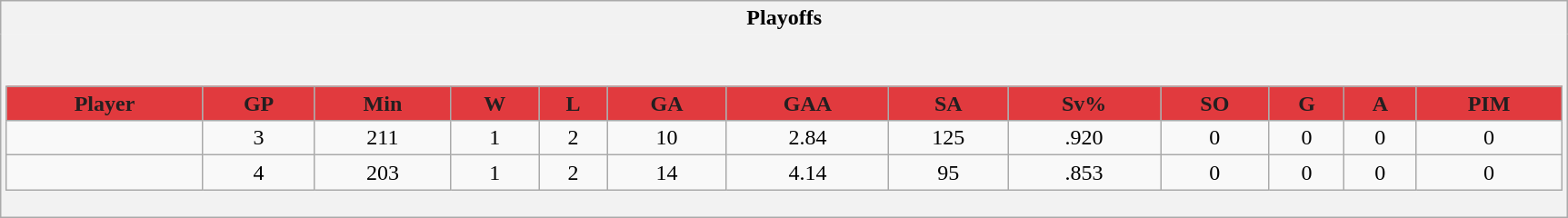<table class="wikitable"  style="width:91%;">
<tr>
<th style="border: 0;">Playoffs</th>
</tr>
<tr>
<td style="background: #f2f2f2; border: 0; text-align: center;"><br><table class="wikitable sortable" style="width:100%;">
<tr style="text-align:center; background:#ddd;">
<th style="background:#E13A3E; color:#231F20">Player</th>
<th style="background:#E13A3E; color:#231F20">GP</th>
<th style="background:#E13A3E; color:#231F20">Min</th>
<th style="background:#E13A3E; color:#231F20">W</th>
<th style="background:#E13A3E; color:#231F20">L</th>
<th style="background:#E13A3E; color:#231F20">GA</th>
<th style="background:#E13A3E; color:#231F20">GAA</th>
<th style="background:#E13A3E; color:#231F20">SA</th>
<th style="background:#E13A3E; color:#231F20">Sv%</th>
<th style="background:#E13A3E; color:#231F20">SO</th>
<th style="background:#E13A3E; color:#231F20">G</th>
<th style="background:#E13A3E; color:#231F20">A</th>
<th style="background:#E13A3E; color:#231F20">PIM</th>
</tr>
<tr align=center>
<td></td>
<td>3</td>
<td>211</td>
<td>1</td>
<td>2</td>
<td>10</td>
<td>2.84</td>
<td>125</td>
<td>.920</td>
<td>0</td>
<td>0</td>
<td>0</td>
<td>0</td>
</tr>
<tr align=center>
<td></td>
<td>4</td>
<td>203</td>
<td>1</td>
<td>2</td>
<td>14</td>
<td>4.14</td>
<td>95</td>
<td>.853</td>
<td>0</td>
<td>0</td>
<td>0</td>
<td>0</td>
</tr>
</table>
</td>
</tr>
</table>
